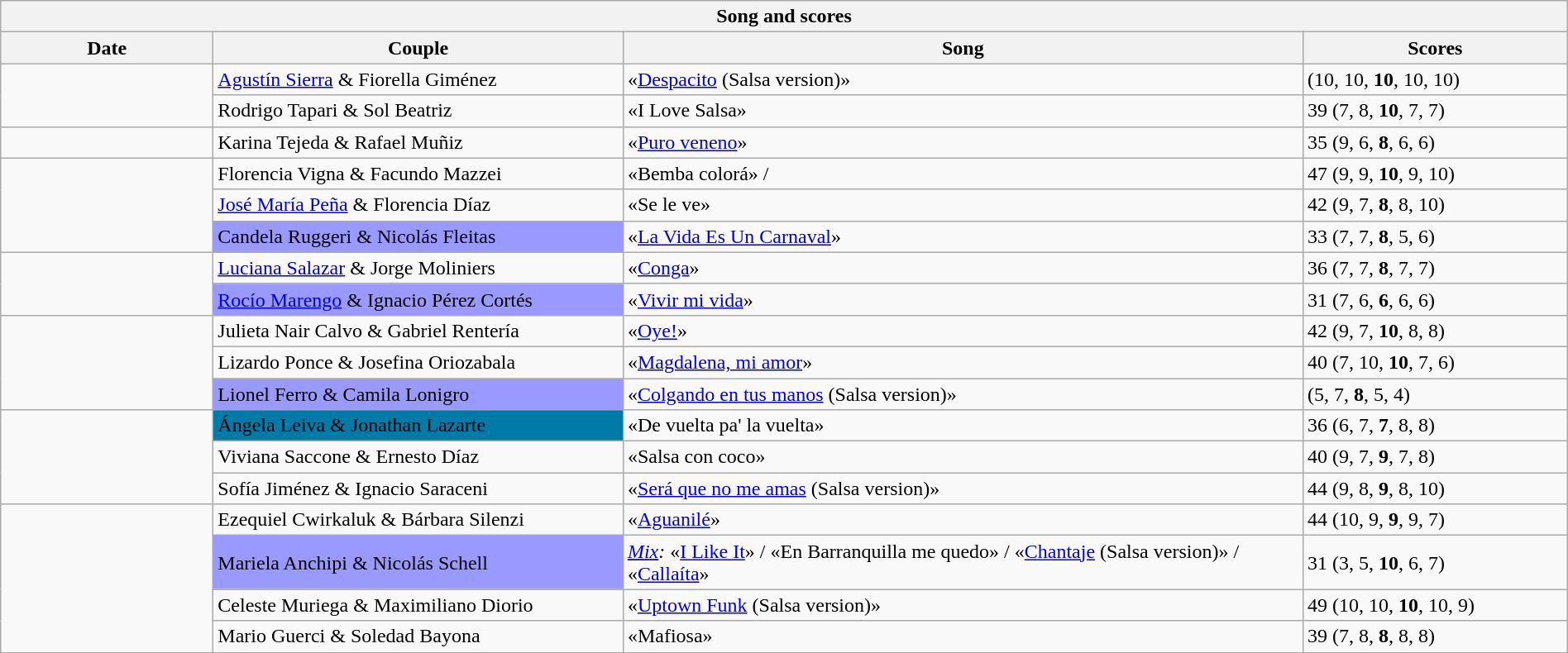<table class="wikitable collapsible collapsed" style="text-align: align; width: 100%;">
<tr>
<th colspan="11" style="with: 100%;" align="center">Song and scores</th>
</tr>
<tr>
<th width=95>Date</th>
<th width=190>Couple<br></th>
<th width=320>Song</th>
<th width=120>Scores</th>
</tr>
<tr>
<td rowspan="2"></td>
<td><a href='#'>Agustín Sierra</a> & Fiorella Giménez<br></td>
<td>«<a href='#'>Despacito</a> (Salsa version)» </td>
<td> (10, 10, <strong>10</strong>, 10, 10)</td>
</tr>
<tr>
<td>Rodrigo Tapari & Sol Beatriz<br></td>
<td>«I Love Salsa» </td>
<td>39 (7, 8, <strong>10</strong>, 7, 7)</td>
</tr>
<tr>
<td></td>
<td>Karina Tejeda & Rafael Muñiz<br></td>
<td>«<a href='#'>Puro veneno</a>» </td>
<td>35 (9, 6, <strong>8</strong>, 6, 6)</td>
</tr>
<tr>
<td rowspan="3"></td>
<td>Florencia Vigna & Facundo Mazzei<br></td>
<td>«Bemba colorá»  / </td>
<td>47 (9, 9, <strong>10</strong>, 9, 10)</td>
</tr>
<tr>
<td><a href='#'>José María Peña</a> & Florencia Díaz<br></td>
<td>«Se le ve» </td>
<td>42 (9, 7, <strong>8</strong>, 8, 10)</td>
</tr>
<tr>
<td bgcolor="#9999FF">Candela Ruggeri & Nicolás Fleitas<br></td>
<td>«<a href='#'>La Vida Es Un Carnaval</a>» </td>
<td>33 (7, 7, <strong>8</strong>, 5, 6)</td>
</tr>
<tr>
<td rowspan="2"></td>
<td><a href='#'>Luciana Salazar</a> & Jorge Moliniers<br></td>
<td>«<a href='#'>Conga</a>» </td>
<td>36 (7, 7, <strong>8</strong>, 7, 7)</td>
</tr>
<tr>
<td bgcolor="#9999FF"><a href='#'>Rocío Marengo</a> & Ignacio Pérez Cortés<br></td>
<td>«<a href='#'>Vivir mi vida</a>» </td>
<td>31 (7, 6, <strong>6</strong>, 6, 6)</td>
</tr>
<tr>
<td rowspan="3"></td>
<td>Julieta Nair Calvo & Gabriel Rentería<br></td>
<td>«<a href='#'>Oye!</a>» </td>
<td>42 (9, 7, <strong>10</strong>, 8, 8)</td>
</tr>
<tr>
<td>Lizardo Ponce & Josefina Oriozabala<br></td>
<td>«<a href='#'>Magdalena, mi amor</a>» </td>
<td>40 (7, 10, <strong>10</strong>, 7, 6)</td>
</tr>
<tr>
<td bgcolor="#9999FF">Lionel Ferro & Camila Lonigro<br></td>
<td>«<a href='#'>Colgando en tus manos</a> (Salsa version)» </td>
<td> (5, 7, <strong>8</strong>, 5, 4)</td>
</tr>
<tr>
<td rowspan="3"></td>
<td bgcolor="#007BA7">Ángela Leiva & Jonathan Lazarte<br></td>
<td>«De vuelta pa' la vuelta» </td>
<td>36 (6, 7, <strong>7</strong>, 8, 8)</td>
</tr>
<tr>
<td>Viviana Saccone & Ernesto Díaz<br></td>
<td>«Salsa con coco» </td>
<td>40 (9, 7, <strong>9</strong>, 7, 8)</td>
</tr>
<tr>
<td>Sofía Jiménez & Ignacio Saraceni<br></td>
<td>«<a href='#'>Será que no me amas</a> (Salsa version)» </td>
<td>44 (9, 8, <strong>9</strong>, 8, 10)</td>
</tr>
<tr>
<td rowspan="4"></td>
<td>Ezequiel Cwirkaluk & Bárbara Silenzi<br></td>
<td>«<a href='#'>Aguanilé</a>» </td>
<td>44 (10, 9, <strong>9</strong>, 9, 7)</td>
</tr>
<tr>
<td bgcolor="#9999FF">Mariela Anchipi & Nicolás Schell<br></td>
<td><em><u><a href='#'>Mix</a></u>:</em> «<a href='#'>I Like It</a>» / «En Barranquilla me quedo» / «<a href='#'>Chantaje</a> (Salsa version)» / «<a href='#'>Callaíta</a>» </td>
<td>31 (3, 5, <strong>10</strong>, 6, 7)</td>
</tr>
<tr>
<td>Celeste Muriega & Maximiliano Diorio<br></td>
<td>«<a href='#'>Uptown Funk</a> (Salsa version)» </td>
<td>49 (10, 10, <strong>10</strong>, 10, 9)</td>
</tr>
<tr>
<td>Mario Guerci & Soledad Bayona<br></td>
<td>«Mafiosa» </td>
<td>39 (7, 8, <strong>8</strong>, 8, 8)</td>
</tr>
</table>
